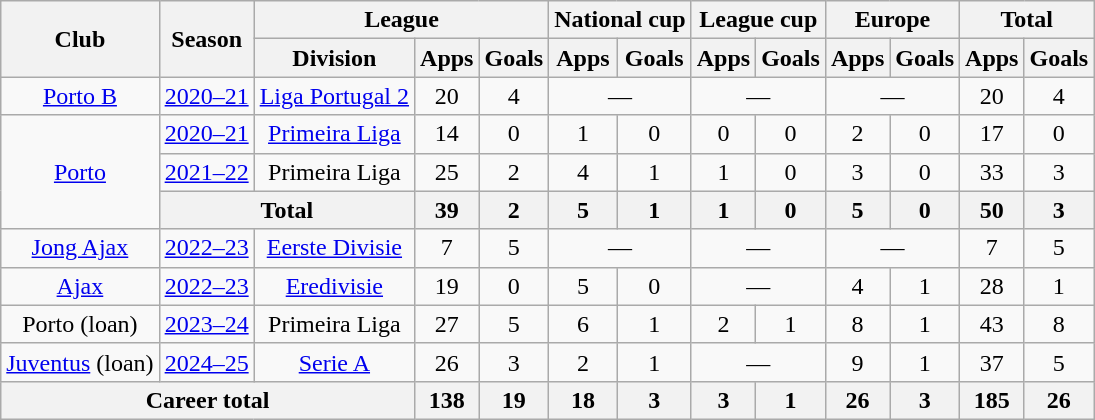<table class="wikitable" style="text-align:center">
<tr>
<th rowspan="2">Club</th>
<th rowspan="2">Season</th>
<th colspan="3">League</th>
<th colspan="2">National cup</th>
<th colspan="2">League cup</th>
<th colspan="2">Europe</th>
<th colspan="2">Total</th>
</tr>
<tr>
<th>Division</th>
<th>Apps</th>
<th>Goals</th>
<th>Apps</th>
<th>Goals</th>
<th>Apps</th>
<th>Goals</th>
<th>Apps</th>
<th>Goals</th>
<th>Apps</th>
<th>Goals</th>
</tr>
<tr>
<td><a href='#'>Porto B</a></td>
<td><a href='#'>2020–21</a></td>
<td><a href='#'>Liga Portugal 2</a></td>
<td>20</td>
<td>4</td>
<td colspan="2">—</td>
<td colspan="2">—</td>
<td colspan="2">—</td>
<td>20</td>
<td>4</td>
</tr>
<tr>
<td rowspan="3"><a href='#'>Porto</a></td>
<td><a href='#'>2020–21</a></td>
<td><a href='#'>Primeira Liga</a></td>
<td>14</td>
<td>0</td>
<td>1</td>
<td>0</td>
<td>0</td>
<td>0</td>
<td>2</td>
<td>0</td>
<td>17</td>
<td>0</td>
</tr>
<tr>
<td><a href='#'>2021–22</a></td>
<td>Primeira Liga</td>
<td>25</td>
<td>2</td>
<td>4</td>
<td>1</td>
<td>1</td>
<td>0</td>
<td>3</td>
<td>0</td>
<td>33</td>
<td>3</td>
</tr>
<tr>
<th colspan="2">Total</th>
<th>39</th>
<th>2</th>
<th>5</th>
<th>1</th>
<th>1</th>
<th>0</th>
<th>5</th>
<th>0</th>
<th>50</th>
<th>3</th>
</tr>
<tr>
<td><a href='#'>Jong Ajax</a></td>
<td><a href='#'>2022–23</a></td>
<td><a href='#'>Eerste Divisie</a></td>
<td>7</td>
<td>5</td>
<td colspan="2">—</td>
<td colspan="2">—</td>
<td colspan="2">—</td>
<td>7</td>
<td>5</td>
</tr>
<tr>
<td><a href='#'>Ajax</a></td>
<td><a href='#'>2022–23</a></td>
<td><a href='#'>Eredivisie</a></td>
<td>19</td>
<td>0</td>
<td>5</td>
<td>0</td>
<td colspan="2">—</td>
<td>4</td>
<td>1</td>
<td>28</td>
<td>1</td>
</tr>
<tr>
<td>Porto (loan)</td>
<td><a href='#'>2023–24</a></td>
<td>Primeira Liga</td>
<td>27</td>
<td>5</td>
<td>6</td>
<td>1</td>
<td>2</td>
<td>1</td>
<td>8</td>
<td>1</td>
<td>43</td>
<td>8</td>
</tr>
<tr>
<td><a href='#'>Juventus</a> (loan)</td>
<td><a href='#'>2024–25</a></td>
<td><a href='#'>Serie A</a></td>
<td>26</td>
<td>3</td>
<td>2</td>
<td>1</td>
<td colspan="2">—</td>
<td>9</td>
<td>1</td>
<td>37</td>
<td>5</td>
</tr>
<tr>
<th colspan="3">Career total</th>
<th>138</th>
<th>19</th>
<th>18</th>
<th>3</th>
<th>3</th>
<th>1</th>
<th>26</th>
<th>3</th>
<th>185</th>
<th>26</th>
</tr>
</table>
